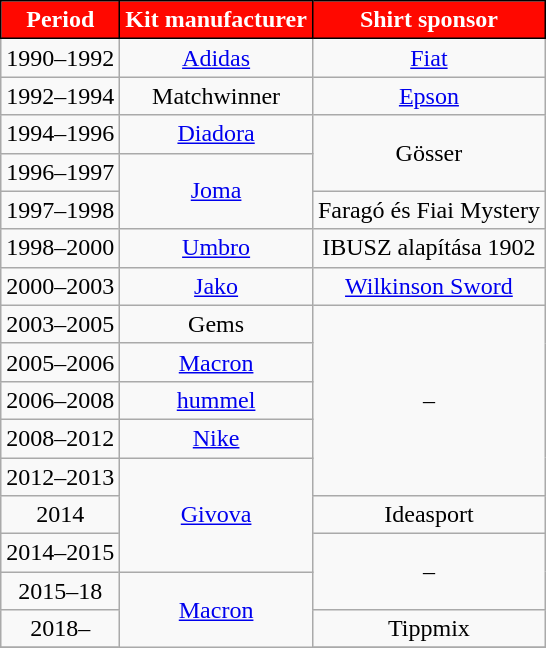<table class="wikitable" style="text-align:center;margin-left:1em">
<tr>
<th style="color:#fff; background:#ff0800; border:1px solid black;">Period</th>
<th style="color:#fff; background:#ff0800; border:1px solid black;">Kit manufacturer</th>
<th style="color:#fff; background:#ff0800; border:1px solid black;">Shirt sponsor</th>
</tr>
<tr>
<td>1990–1992</td>
<td><a href='#'>Adidas</a></td>
<td><a href='#'>Fiat</a></td>
</tr>
<tr>
<td>1992–1994</td>
<td>Matchwinner</td>
<td><a href='#'>Epson</a></td>
</tr>
<tr>
<td>1994–1996</td>
<td><a href='#'>Diadora</a></td>
<td rowspan=2>Gösser</td>
</tr>
<tr>
<td>1996–1997</td>
<td rowspan=2><a href='#'>Joma</a></td>
</tr>
<tr>
<td>1997–1998</td>
<td>Faragó és Fiai Mystery</td>
</tr>
<tr>
<td>1998–2000</td>
<td><a href='#'>Umbro</a></td>
<td>IBUSZ alapítása 1902</td>
</tr>
<tr>
<td>2000–2003</td>
<td><a href='#'>Jako</a></td>
<td><a href='#'>Wilkinson Sword</a></td>
</tr>
<tr>
<td>2003–2005</td>
<td>Gems</td>
<td rowspan=5>–</td>
</tr>
<tr>
<td>2005–2006</td>
<td><a href='#'>Macron</a></td>
</tr>
<tr>
<td>2006–2008</td>
<td><a href='#'>hummel</a></td>
</tr>
<tr>
<td>2008–2012</td>
<td><a href='#'>Nike</a></td>
</tr>
<tr>
<td>2012–2013</td>
<td rowspan=3><a href='#'>Givova</a></td>
</tr>
<tr>
<td>2014</td>
<td>Ideasport</td>
</tr>
<tr>
<td>2014–2015</td>
<td rowspan=2>–</td>
</tr>
<tr>
<td>2015–18</td>
<td rowspan=3><a href='#'>Macron</a></td>
</tr>
<tr>
<td>2018–</td>
<td>Tippmix</td>
</tr>
<tr>
</tr>
</table>
